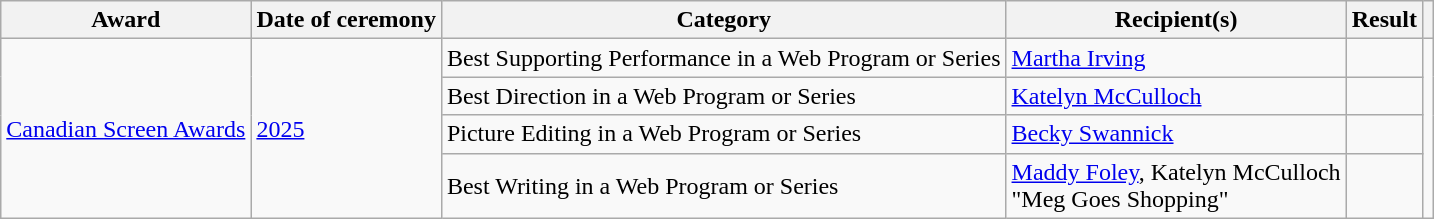<table class="wikitable sortable plainrowheaders">
<tr>
<th scope="col">Award</th>
<th scope="col">Date of ceremony</th>
<th scope="col">Category</th>
<th scope="col">Recipient(s)</th>
<th scope="col">Result</th>
<th scope="col" class="unsortable"></th>
</tr>
<tr>
<td rowspan=4><a href='#'>Canadian Screen Awards</a></td>
<td rowspan=4><a href='#'>2025</a></td>
<td>Best Supporting Performance in a Web Program or Series</td>
<td><a href='#'>Martha Irving</a></td>
<td></td>
<td rowspan=4></td>
</tr>
<tr>
<td>Best Direction in a Web Program or Series</td>
<td><a href='#'>Katelyn McCulloch</a></td>
<td></td>
</tr>
<tr>
<td>Picture Editing in a Web Program or Series</td>
<td><a href='#'>Becky Swannick</a></td>
<td></td>
</tr>
<tr>
<td>Best Writing in a Web Program or Series</td>
<td><a href='#'>Maddy Foley</a>, Katelyn McCulloch<br>"Meg Goes Shopping"</td>
<td></td>
</tr>
</table>
